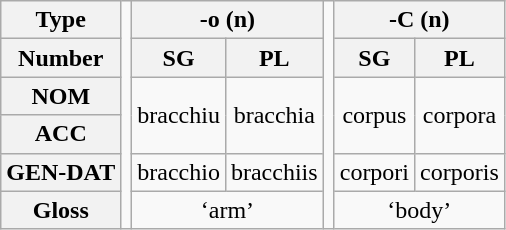<table class="wikitable" style="text-align: center;">
<tr>
<th>Type</th>
<td rowspan="6"></td>
<th colspan="2">-o (n)</th>
<td rowspan="6"></td>
<th colspan="2">-C (n)</th>
</tr>
<tr>
<th>Number</th>
<th>SG</th>
<th>PL</th>
<th>SG</th>
<th>PL</th>
</tr>
<tr>
<th>NOM</th>
<td rowspan="2">bracchiu</td>
<td rowspan="2">bracchia</td>
<td rowspan="2">corpus</td>
<td rowspan="2">corpora</td>
</tr>
<tr>
<th>ACC</th>
</tr>
<tr>
<th>GEN-DAT</th>
<td>bracchio</td>
<td>bracchiis</td>
<td>corpori</td>
<td>corporis</td>
</tr>
<tr>
<th>Gloss</th>
<td colspan="2">‘arm’</td>
<td colspan="2">‘body’</td>
</tr>
</table>
